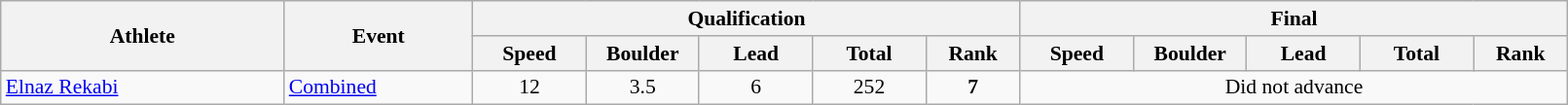<table class="wikitable" width="85%" style="text-align:center; font-size:90%">
<tr>
<th rowspan="2" width="15%">Athlete</th>
<th rowspan="2" width="10%">Event</th>
<th colspan="5">Qualification</th>
<th colspan="5">Final</th>
</tr>
<tr>
<th width="6%">Speed</th>
<th width="6%">Boulder</th>
<th width="6%">Lead</th>
<th width="6%">Total</th>
<th width="5%">Rank</th>
<th width="6%">Speed</th>
<th width="6%">Boulder</th>
<th width="6%">Lead</th>
<th width="6%">Total</th>
<th width="5%">Rank</th>
</tr>
<tr>
<td align="left"><a href='#'>Elnaz Rekabi</a></td>
<td align="left"><a href='#'>Combined</a></td>
<td>12</td>
<td>3.5</td>
<td>6</td>
<td>252</td>
<td><strong>7</strong></td>
<td colspan=5>Did not advance</td>
</tr>
</table>
